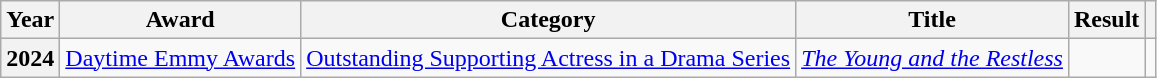<table class="wikitable sortable plainrowheaders">
<tr>
<th scope="col">Year</th>
<th scope="col">Award</th>
<th scope="col">Category</th>
<th scope="col">Title</th>
<th scope="col">Result</th>
<th scope="col" class="unsortable"></th>
</tr>
<tr>
<th scope="row" style="text-align:center;">2024</th>
<td><a href='#'>Daytime Emmy Awards</a></td>
<td><a href='#'>Outstanding Supporting Actress in a Drama Series</a></td>
<td><em><a href='#'>The Young and the Restless</a></em></td>
<td></td>
<td align="center"></td>
</tr>
</table>
